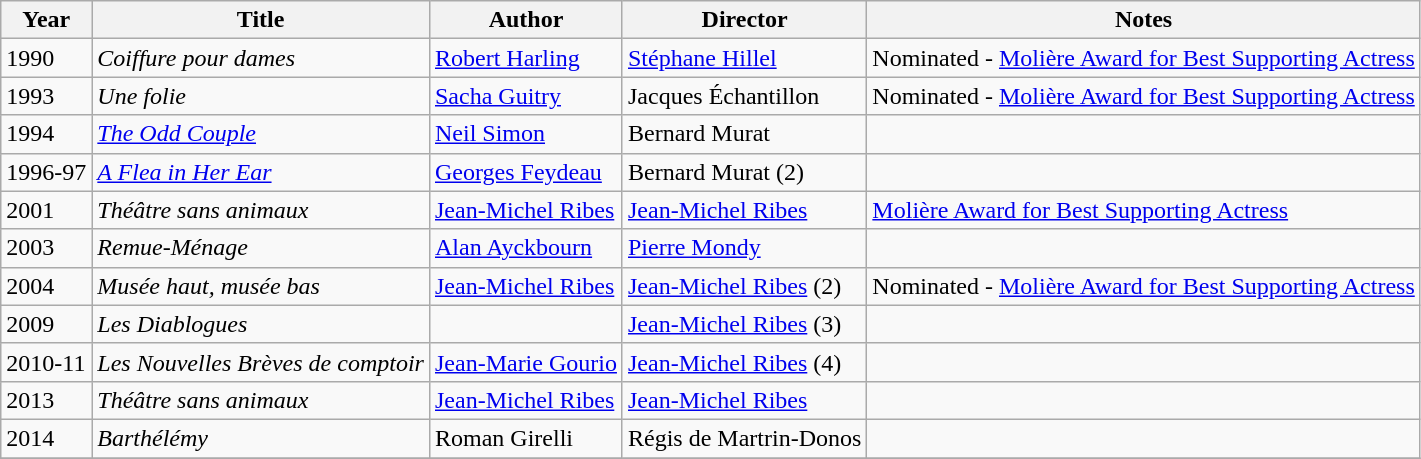<table class="wikitable">
<tr>
<th>Year</th>
<th>Title</th>
<th>Author</th>
<th>Director</th>
<th>Notes</th>
</tr>
<tr>
<td>1990</td>
<td><em>Coiffure pour dames</em></td>
<td><a href='#'>Robert Harling</a></td>
<td><a href='#'>Stéphane Hillel</a></td>
<td>Nominated - <a href='#'>Molière Award for Best Supporting Actress</a></td>
</tr>
<tr>
<td>1993</td>
<td><em>Une folie</em></td>
<td><a href='#'>Sacha Guitry</a></td>
<td>Jacques Échantillon</td>
<td>Nominated - <a href='#'>Molière Award for Best Supporting Actress</a></td>
</tr>
<tr>
<td>1994</td>
<td><em><a href='#'>The Odd Couple</a></em></td>
<td><a href='#'>Neil Simon</a></td>
<td>Bernard Murat</td>
<td></td>
</tr>
<tr>
<td>1996-97</td>
<td><em><a href='#'>A Flea in Her Ear</a></em></td>
<td><a href='#'>Georges Feydeau</a></td>
<td>Bernard Murat (2)</td>
<td></td>
</tr>
<tr>
<td>2001</td>
<td><em>Théâtre sans animaux</em></td>
<td><a href='#'>Jean-Michel Ribes</a></td>
<td><a href='#'>Jean-Michel Ribes</a></td>
<td><a href='#'>Molière Award for Best Supporting Actress</a></td>
</tr>
<tr>
<td>2003</td>
<td><em>Remue-Ménage</em></td>
<td><a href='#'>Alan Ayckbourn</a></td>
<td><a href='#'>Pierre Mondy</a></td>
<td></td>
</tr>
<tr>
<td>2004</td>
<td><em>Musée haut, musée bas</em></td>
<td><a href='#'>Jean-Michel Ribes</a></td>
<td><a href='#'>Jean-Michel Ribes</a> (2)</td>
<td>Nominated - <a href='#'>Molière Award for Best Supporting Actress</a></td>
</tr>
<tr>
<td>2009</td>
<td><em>Les Diablogues</em></td>
<td></td>
<td><a href='#'>Jean-Michel Ribes</a> (3)</td>
<td></td>
</tr>
<tr>
<td>2010-11</td>
<td><em>Les Nouvelles Brèves de comptoir</em></td>
<td><a href='#'>Jean-Marie Gourio</a></td>
<td><a href='#'>Jean-Michel Ribes</a> (4)</td>
<td></td>
</tr>
<tr>
<td>2013</td>
<td><em>Théâtre sans animaux</em></td>
<td><a href='#'>Jean-Michel Ribes</a></td>
<td><a href='#'>Jean-Michel Ribes</a></td>
<td></td>
</tr>
<tr>
<td>2014</td>
<td><em>Barthélémy</em></td>
<td>Roman Girelli</td>
<td>Régis de Martrin-Donos</td>
<td></td>
</tr>
<tr>
</tr>
</table>
